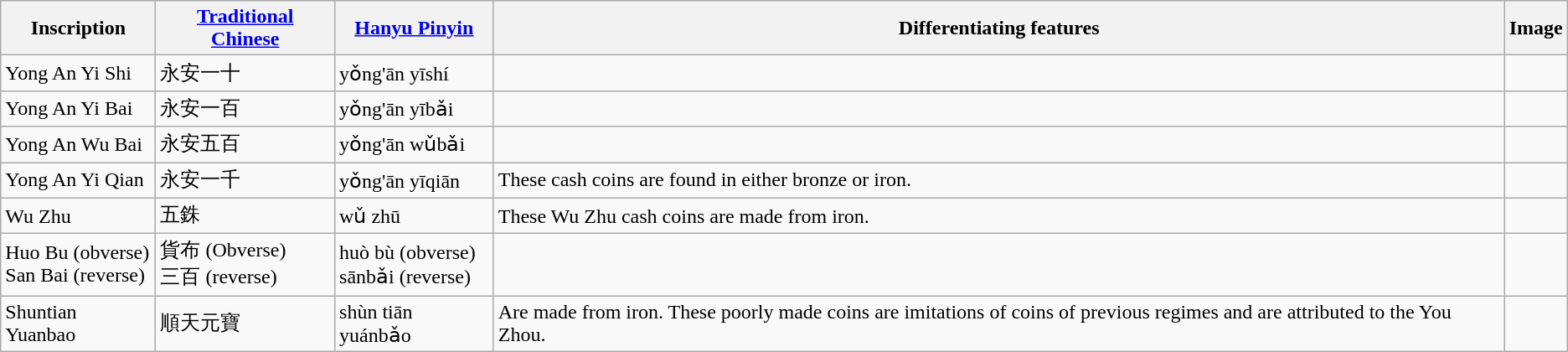<table class="wikitable">
<tr>
<th>Inscription</th>
<th><a href='#'>Traditional Chinese</a></th>
<th><a href='#'>Hanyu Pinyin</a></th>
<th>Differentiating features</th>
<th>Image</th>
</tr>
<tr>
<td>Yong An Yi Shi</td>
<td>永安一十</td>
<td>yǒng'ān yīshí</td>
<td></td>
<td></td>
</tr>
<tr>
<td>Yong An Yi Bai</td>
<td>永安一百</td>
<td>yǒng'ān yībǎi</td>
<td></td>
<td></td>
</tr>
<tr>
<td>Yong An Wu Bai</td>
<td>永安五百</td>
<td>yǒng'ān wǔbǎi</td>
<td></td>
<td></td>
</tr>
<tr>
<td>Yong An Yi Qian</td>
<td>永安一千</td>
<td>yǒng'ān yīqiān</td>
<td>These cash coins are found in either bronze or iron.</td>
<td></td>
</tr>
<tr>
<td>Wu Zhu</td>
<td>五銖</td>
<td>wǔ zhū</td>
<td>These Wu Zhu cash coins are made from iron.</td>
<td></td>
</tr>
<tr>
<td>Huo Bu (obverse)<br>San Bai (reverse)</td>
<td>貨布 (Obverse)<br>三百 (reverse)</td>
<td>huò bù (obverse)<br>sānbǎi (reverse)</td>
<td></td>
<td></td>
</tr>
<tr>
<td>Shuntian Yuanbao</td>
<td>順天元寶</td>
<td>shùn tiān yuánbǎo</td>
<td>Are made from iron. These poorly made coins are imitations of coins of previous regimes and are attributed to the You Zhou.</td>
<td></td>
</tr>
</table>
